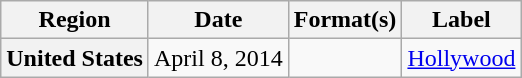<table class="wikitable plainrowheaders">
<tr>
<th scope="col">Region</th>
<th scope="col">Date</th>
<th scope="col">Format(s)</th>
<th scope="col">Label</th>
</tr>
<tr>
<th scope="row">United States</th>
<td rowspan="1">April 8, 2014</td>
<td></td>
<td rowspan="1"><a href='#'>Hollywood</a></td>
</tr>
</table>
